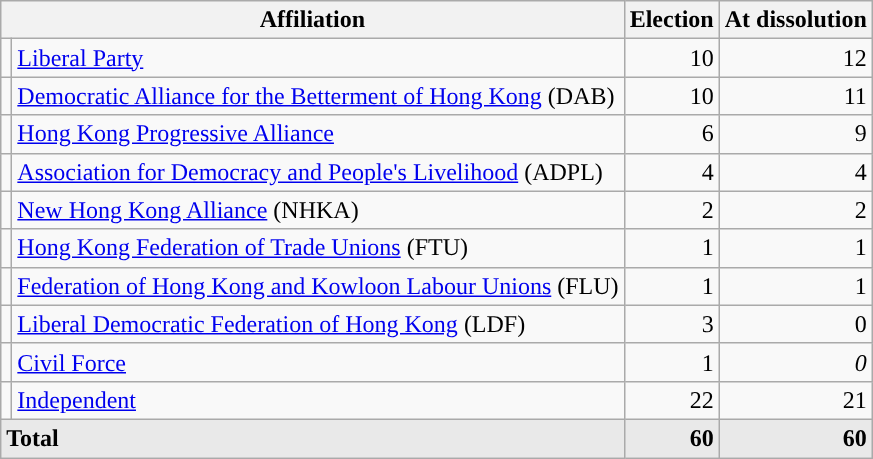<table class="wikitable">
<tr>
<th colspan=2>Affiliation</th>
<th>Election</th>
<th>At dissolution</th>
</tr>
<tr>
<td></td>
<td><a href='#'>Liberal Party</a></td>
<td align="right">10</td>
<td align="right">12</td>
</tr>
<tr>
<td></td>
<td><a href='#'>Democratic Alliance for the Betterment of Hong Kong</a> (DAB)</td>
<td align="right">10</td>
<td align="right">11</td>
</tr>
<tr>
<td></td>
<td><a href='#'>Hong Kong Progressive Alliance</a></td>
<td align="right">6</td>
<td align="right">9</td>
</tr>
<tr>
<td></td>
<td><a href='#'>Association for Democracy and People's Livelihood</a> (ADPL)</td>
<td align="right">4</td>
<td align="right">4</td>
</tr>
<tr>
<td></td>
<td><a href='#'>New Hong Kong Alliance</a> (NHKA)</td>
<td align="right">2</td>
<td align="right">2</td>
</tr>
<tr>
<td></td>
<td><a href='#'>Hong Kong Federation of Trade Unions</a> (FTU)</td>
<td align="right">1</td>
<td align="right">1</td>
</tr>
<tr>
<td></td>
<td><a href='#'>Federation of Hong Kong and Kowloon Labour Unions</a> (FLU)</td>
<td align="right">1</td>
<td align="right">1</td>
</tr>
<tr>
<td></td>
<td><a href='#'>Liberal Democratic Federation of Hong Kong</a> (LDF)</td>
<td align="right">3</td>
<td align="right">0</td>
</tr>
<tr>
<td></td>
<td><a href='#'>Civil Force</a></td>
<td align="right">1</td>
<td align="right"><em>0</em></td>
</tr>
<tr>
<td></td>
<td><a href='#'>Independent</a></td>
<td align="right">22</td>
<td align="right">21</td>
</tr>
<tr>
<td style="background-color:#E9E9E9" colspan=2><strong>Total</strong></td>
<td align="right" style="background-color:#E9E9E9"><strong>60</strong></td>
<td align="right" style="background-color:#E9E9E9"><strong>60</strong></td>
</tr>
</table>
